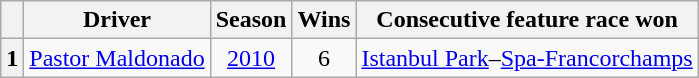<table class="wikitable" style="text-align:center">
<tr>
<th></th>
<th>Driver</th>
<th>Season</th>
<th>Wins</th>
<th>Consecutive feature race won</th>
</tr>
<tr>
<th rowspan=4>1</th>
<td align=left> <a href='#'>Pastor Maldonado</a></td>
<td><a href='#'>2010</a></td>
<td rowspan=4>6</td>
<td><a href='#'>Istanbul Park</a>–<a href='#'>Spa-Francorchamps</a></td>
</tr>
</table>
